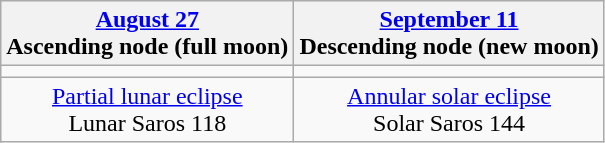<table class="wikitable">
<tr>
<th><a href='#'>August 27</a><br>Ascending node (full moon)<br></th>
<th><a href='#'>September 11</a><br>Descending node (new moon)<br></th>
</tr>
<tr>
<td></td>
<td></td>
</tr>
<tr align=center>
<td><a href='#'>Partial lunar eclipse</a><br>Lunar Saros 118</td>
<td><a href='#'>Annular solar eclipse</a><br>Solar Saros 144</td>
</tr>
</table>
